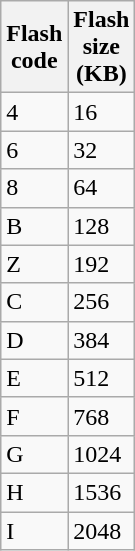<table class="wikitable sortable">
<tr>
<th scope="col">Flash<br>code</th>
<th scope="col">Flash<br>size<br>(KB)</th>
</tr>
<tr>
<td>4</td>
<td>16</td>
</tr>
<tr>
<td>6</td>
<td>32</td>
</tr>
<tr>
<td>8</td>
<td>64</td>
</tr>
<tr>
<td>B</td>
<td>128</td>
</tr>
<tr>
<td>Z</td>
<td>192</td>
</tr>
<tr>
<td>C</td>
<td>256</td>
</tr>
<tr>
<td>D</td>
<td>384</td>
</tr>
<tr>
<td>E</td>
<td>512</td>
</tr>
<tr>
<td>F</td>
<td>768</td>
</tr>
<tr>
<td>G</td>
<td>1024</td>
</tr>
<tr>
<td>H</td>
<td>1536</td>
</tr>
<tr>
<td>I</td>
<td>2048</td>
</tr>
</table>
